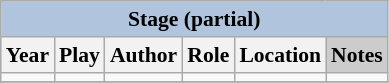<table class="wikitable" style="font-size:90%;">
<tr>
<th colspan="6" style="background: LightSteelBlue;">Stage (partial)</th>
</tr>
<tr style="background:#ccc; text-align:center;">
<th>Year</th>
<th>Play</th>
<th>Author</th>
<th>Role</th>
<th>Location</th>
<td><strong>Notes</strong></td>
</tr>
<tr>
<td></td>
<td></td>
<td></td>
<td></td>
<td></td>
<td></td>
</tr>
<tr>
</tr>
</table>
